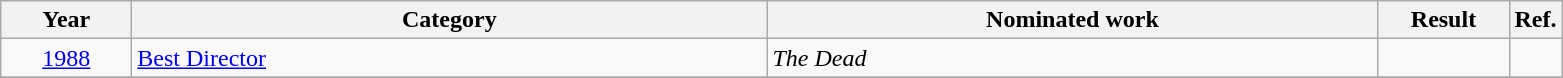<table class=wikitable>
<tr>
<th scope="col" style="width:5em;">Year</th>
<th scope="col" style="width:26em;">Category</th>
<th scope="col" style="width:25em;">Nominated work</th>
<th scope="col" style="width:5em;">Result</th>
<th>Ref.</th>
</tr>
<tr>
<td style="text-align:center;"><a href='#'>1988</a></td>
<td><a href='#'>Best Director</a></td>
<td><em>The Dead</em></td>
<td></td>
<td></td>
</tr>
<tr>
</tr>
</table>
